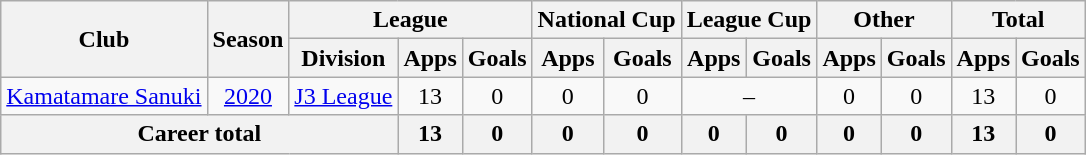<table class="wikitable" style="text-align: center">
<tr>
<th rowspan="2">Club</th>
<th rowspan="2">Season</th>
<th colspan="3">League</th>
<th colspan="2">National Cup</th>
<th colspan="2">League Cup</th>
<th colspan="2">Other</th>
<th colspan="2">Total</th>
</tr>
<tr>
<th>Division</th>
<th>Apps</th>
<th>Goals</th>
<th>Apps</th>
<th>Goals</th>
<th>Apps</th>
<th>Goals</th>
<th>Apps</th>
<th>Goals</th>
<th>Apps</th>
<th>Goals</th>
</tr>
<tr>
<td><a href='#'>Kamatamare Sanuki</a></td>
<td><a href='#'>2020</a></td>
<td><a href='#'>J3 League</a></td>
<td>13</td>
<td>0</td>
<td>0</td>
<td>0</td>
<td colspan="2">–</td>
<td>0</td>
<td>0</td>
<td>13</td>
<td>0</td>
</tr>
<tr>
<th colspan=3>Career total</th>
<th>13</th>
<th>0</th>
<th>0</th>
<th>0</th>
<th>0</th>
<th>0</th>
<th>0</th>
<th>0</th>
<th>13</th>
<th>0</th>
</tr>
</table>
